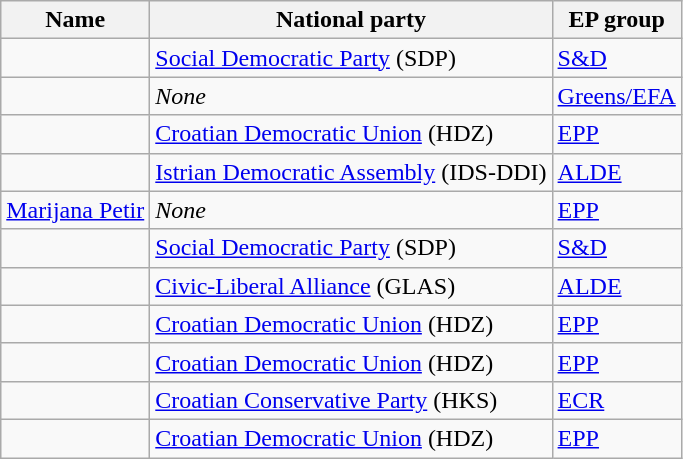<table class="sortable wikitable">
<tr>
<th>Name</th>
<th>National party</th>
<th>EP group</th>
</tr>
<tr>
<td></td>
<td> <a href='#'>Social Democratic Party</a> (SDP)</td>
<td> <a href='#'>S&D</a></td>
</tr>
<tr>
<td></td>
<td><em>None</em></td>
<td> <a href='#'>Greens/EFA</a></td>
</tr>
<tr>
<td></td>
<td> <a href='#'>Croatian Democratic Union</a> (HDZ)</td>
<td> <a href='#'>EPP</a></td>
</tr>
<tr>
<td></td>
<td> <a href='#'>Istrian Democratic Assembly</a> (IDS-DDI)</td>
<td> <a href='#'>ALDE</a></td>
</tr>
<tr>
<td><a href='#'>Marijana Petir</a></td>
<td><em>None</em></td>
<td> <a href='#'>EPP</a></td>
</tr>
<tr>
<td></td>
<td> <a href='#'>Social Democratic Party</a> (SDP)</td>
<td> <a href='#'>S&D</a></td>
</tr>
<tr>
<td></td>
<td> <a href='#'>Civic-Liberal Alliance</a> (GLAS)</td>
<td> <a href='#'>ALDE</a></td>
</tr>
<tr>
<td></td>
<td> <a href='#'>Croatian Democratic Union</a> (HDZ)</td>
<td> <a href='#'>EPP</a></td>
</tr>
<tr>
<td></td>
<td> <a href='#'>Croatian Democratic Union</a> (HDZ)</td>
<td> <a href='#'>EPP</a></td>
</tr>
<tr>
<td></td>
<td> <a href='#'>Croatian Conservative Party</a> (HKS)</td>
<td> <a href='#'>ECR</a></td>
</tr>
<tr>
<td></td>
<td> <a href='#'>Croatian Democratic Union</a> (HDZ)</td>
<td> <a href='#'>EPP</a></td>
</tr>
</table>
